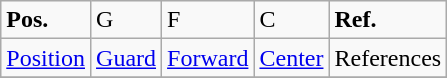<table class="wikitable">
<tr>
<td><strong>Pos.</strong></td>
<td>G</td>
<td>F</td>
<td>C</td>
<td><strong>Ref.</strong></td>
</tr>
<tr>
<td><a href='#'>Position</a></td>
<td><a href='#'>Guard</a></td>
<td><a href='#'>Forward</a></td>
<td><a href='#'>Center</a></td>
<td>References</td>
</tr>
<tr>
</tr>
</table>
